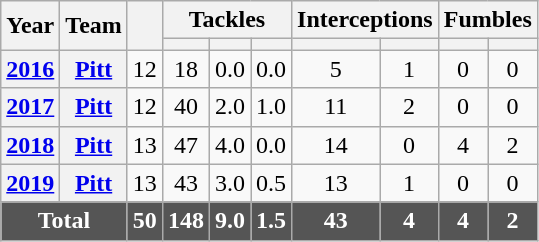<table class="wikitable" style="text-align:center;">
<tr>
<th rowspan="2">Year</th>
<th rowspan="2">Team</th>
<th rowspan="2"></th>
<th colspan="3">Tackles</th>
<th colspan="2">Interceptions</th>
<th colspan="2">Fumbles</th>
</tr>
<tr>
<th></th>
<th></th>
<th></th>
<th></th>
<th></th>
<th></th>
<th></th>
</tr>
<tr>
<th><a href='#'>2016</a></th>
<th><a href='#'>Pitt</a></th>
<td>12</td>
<td>18</td>
<td>0.0</td>
<td>0.0</td>
<td>5</td>
<td>1</td>
<td>0</td>
<td>0</td>
</tr>
<tr>
<th><a href='#'>2017</a></th>
<th><a href='#'>Pitt</a></th>
<td>12</td>
<td>40</td>
<td>2.0</td>
<td>1.0</td>
<td>11</td>
<td>2</td>
<td>0</td>
<td>0</td>
</tr>
<tr>
<th><a href='#'>2018</a></th>
<th><a href='#'>Pitt</a></th>
<td>13</td>
<td>47</td>
<td>4.0</td>
<td>0.0</td>
<td>14</td>
<td>0</td>
<td>4</td>
<td>2</td>
</tr>
<tr>
<th><a href='#'>2019</a></th>
<th><a href='#'>Pitt</a></th>
<td>13</td>
<td>43</td>
<td>3.0</td>
<td>0.5</td>
<td>13</td>
<td>1</td>
<td>0</td>
<td>0</td>
</tr>
<tr style="background:#555; font-weight:bold; color:white;">
<td colspan=2>Total</td>
<td>50</td>
<td>148</td>
<td>9.0</td>
<td>1.5</td>
<td>43</td>
<td>4</td>
<td>4</td>
<td>2</td>
</tr>
</table>
